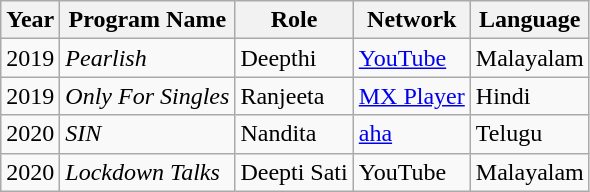<table class="wikitable">
<tr>
<th>Year</th>
<th>Program Name</th>
<th>Role</th>
<th>Network</th>
<th>Language</th>
</tr>
<tr>
<td>2019</td>
<td><em>Pearlish</em></td>
<td>Deepthi</td>
<td><a href='#'>YouTube</a></td>
<td>Malayalam</td>
</tr>
<tr>
<td>2019</td>
<td><em>Only For Singles</em></td>
<td>Ranjeeta</td>
<td><a href='#'>MX Player</a></td>
<td>Hindi</td>
</tr>
<tr>
<td>2020</td>
<td><em>SIN</em></td>
<td>Nandita</td>
<td><a href='#'>aha</a></td>
<td>Telugu</td>
</tr>
<tr>
<td>2020</td>
<td><em>Lockdown Talks</em></td>
<td>Deepti Sati</td>
<td>YouTube</td>
<td>Malayalam</td>
</tr>
</table>
